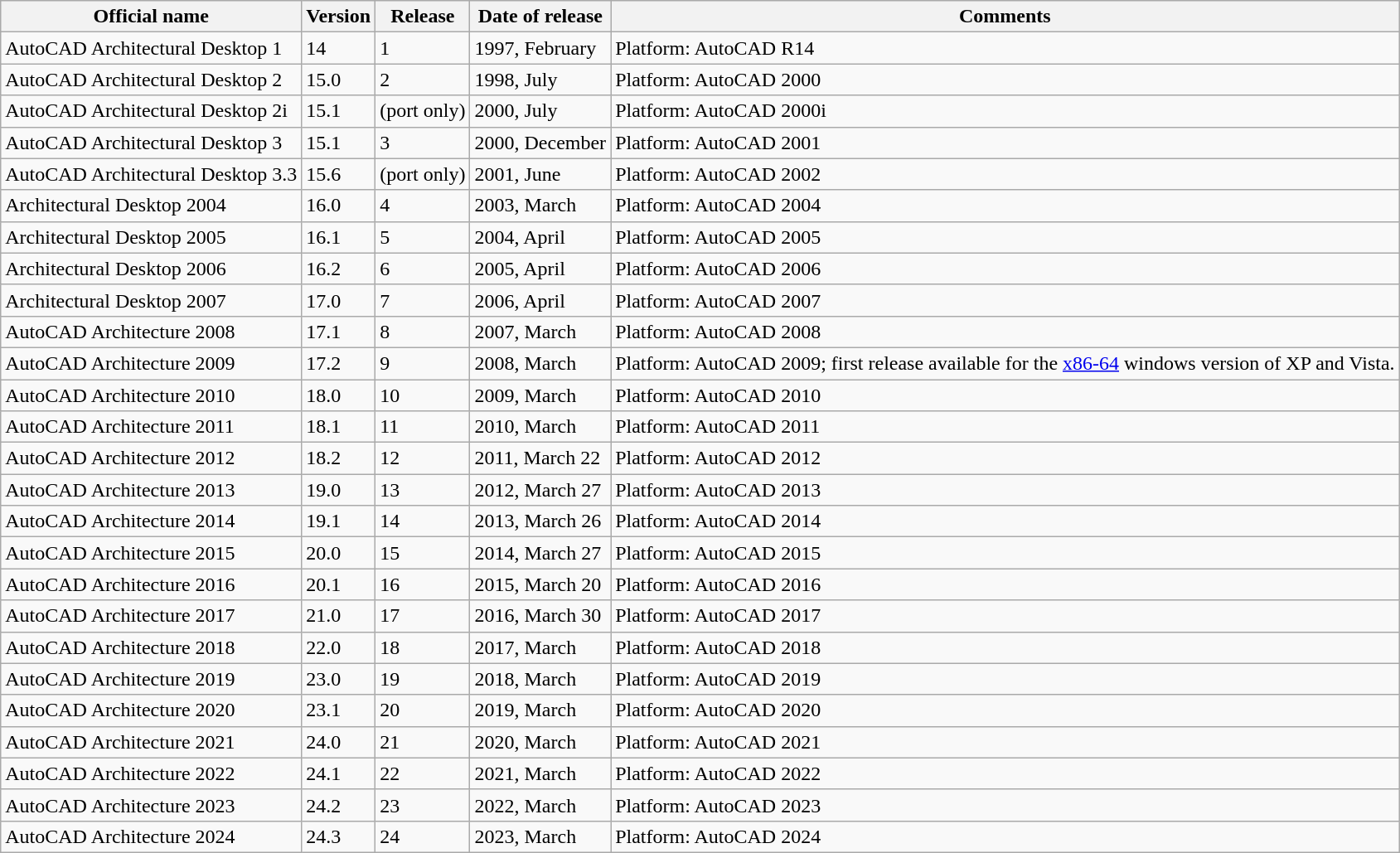<table class="wikitable">
<tr>
<th>Official name</th>
<th>Version</th>
<th>Release</th>
<th>Date of release</th>
<th>Comments</th>
</tr>
<tr>
<td>AutoCAD Architectural Desktop 1</td>
<td>14</td>
<td>1</td>
<td>1997, February</td>
<td>Platform: AutoCAD R14</td>
</tr>
<tr>
<td>AutoCAD Architectural Desktop 2</td>
<td>15.0</td>
<td>2</td>
<td>1998, July</td>
<td>Platform: AutoCAD 2000</td>
</tr>
<tr>
<td>AutoCAD Architectural Desktop 2i</td>
<td>15.1</td>
<td>(port only)</td>
<td>2000, July</td>
<td>Platform: AutoCAD 2000i</td>
</tr>
<tr>
<td>AutoCAD Architectural Desktop 3</td>
<td>15.1</td>
<td>3</td>
<td>2000, December</td>
<td>Platform: AutoCAD 2001</td>
</tr>
<tr>
<td>AutoCAD Architectural Desktop 3.3</td>
<td>15.6</td>
<td>(port only)</td>
<td>2001, June</td>
<td>Platform: AutoCAD 2002</td>
</tr>
<tr>
<td>Architectural Desktop 2004</td>
<td>16.0</td>
<td>4</td>
<td>2003, March</td>
<td>Platform: AutoCAD 2004</td>
</tr>
<tr>
<td>Architectural Desktop 2005</td>
<td>16.1</td>
<td>5</td>
<td>2004, April</td>
<td>Platform: AutoCAD 2005</td>
</tr>
<tr>
<td>Architectural Desktop 2006</td>
<td>16.2</td>
<td>6</td>
<td>2005, April</td>
<td>Platform: AutoCAD 2006</td>
</tr>
<tr>
<td>Architectural Desktop 2007</td>
<td>17.0</td>
<td>7</td>
<td>2006, April</td>
<td>Platform: AutoCAD 2007</td>
</tr>
<tr>
<td>AutoCAD Architecture 2008</td>
<td>17.1</td>
<td>8</td>
<td>2007, March</td>
<td>Platform: AutoCAD 2008</td>
</tr>
<tr>
<td>AutoCAD Architecture 2009</td>
<td>17.2</td>
<td>9</td>
<td>2008, March</td>
<td>Platform: AutoCAD 2009; first release available for the <a href='#'>x86-64</a> windows version of XP and Vista.</td>
</tr>
<tr>
<td>AutoCAD Architecture 2010</td>
<td>18.0</td>
<td>10</td>
<td>2009, March</td>
<td>Platform: AutoCAD 2010</td>
</tr>
<tr>
<td>AutoCAD Architecture 2011</td>
<td>18.1</td>
<td>11</td>
<td>2010, March</td>
<td>Platform: AutoCAD 2011</td>
</tr>
<tr>
<td>AutoCAD Architecture 2012</td>
<td>18.2</td>
<td>12</td>
<td>2011, March 22</td>
<td>Platform: AutoCAD 2012</td>
</tr>
<tr>
<td>AutoCAD Architecture 2013</td>
<td>19.0</td>
<td>13</td>
<td>2012, March 27</td>
<td>Platform: AutoCAD 2013</td>
</tr>
<tr>
<td>AutoCAD Architecture 2014</td>
<td>19.1</td>
<td>14</td>
<td>2013, March 26</td>
<td>Platform: AutoCAD 2014</td>
</tr>
<tr>
<td>AutoCAD Architecture 2015</td>
<td>20.0</td>
<td>15</td>
<td>2014, March 27</td>
<td>Platform: AutoCAD 2015</td>
</tr>
<tr>
<td>AutoCAD Architecture 2016</td>
<td>20.1</td>
<td>16</td>
<td>2015, March 20</td>
<td>Platform: AutoCAD 2016</td>
</tr>
<tr>
<td>AutoCAD Architecture 2017</td>
<td>21.0</td>
<td>17</td>
<td>2016, March 30</td>
<td>Platform: AutoCAD 2017</td>
</tr>
<tr>
<td>AutoCAD Architecture 2018</td>
<td>22.0</td>
<td>18</td>
<td>2017, March</td>
<td>Platform: AutoCAD 2018</td>
</tr>
<tr>
<td>AutoCAD Architecture 2019</td>
<td>23.0</td>
<td>19</td>
<td>2018, March</td>
<td>Platform: AutoCAD 2019</td>
</tr>
<tr>
<td>AutoCAD Architecture 2020</td>
<td>23.1</td>
<td>20</td>
<td>2019, March</td>
<td>Platform: AutoCAD 2020</td>
</tr>
<tr>
<td>AutoCAD Architecture 2021</td>
<td>24.0</td>
<td>21</td>
<td>2020, March</td>
<td>Platform: AutoCAD 2021</td>
</tr>
<tr>
<td>AutoCAD Architecture 2022</td>
<td>24.1</td>
<td>22</td>
<td>2021, March</td>
<td>Platform: AutoCAD 2022</td>
</tr>
<tr>
<td>AutoCAD Architecture 2023</td>
<td>24.2</td>
<td>23</td>
<td>2022, March</td>
<td>Platform: AutoCAD 2023</td>
</tr>
<tr>
<td>AutoCAD Architecture 2024</td>
<td>24.3</td>
<td>24</td>
<td>2023, March</td>
<td>Platform: AutoCAD 2024</td>
</tr>
</table>
